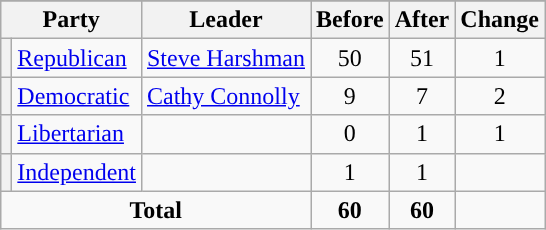<table class="wikitable" style="text-align:center;">
<tr>
</tr>
<tr>
<th colspan=2>Party</th>
<th>Leader</th>
<th>Before</th>
<th>After</th>
<th>Change</th>
</tr>
<tr>
<th style="background-color:"></th>
<td style="text-align:left;"><a href='#'>Republican</a></td>
<td style="text-align:left;"><a href='#'>Steve Harshman</a></td>
<td>50</td>
<td>51</td>
<td> 1</td>
</tr>
<tr>
<th style="background-color:"></th>
<td style="text-align:left;"><a href='#'>Democratic</a></td>
<td style="text-align:left;"><a href='#'>Cathy Connolly</a></td>
<td>9</td>
<td>7</td>
<td> 2</td>
</tr>
<tr>
<th style="background-color:"></th>
<td style="text-align:left;"><a href='#'>Libertarian</a></td>
<td></td>
<td>0</td>
<td>1</td>
<td> 1</td>
</tr>
<tr>
<th style="background-color:"></th>
<td style="text-align:left;"><a href='#'>Independent</a></td>
<td></td>
<td>1</td>
<td>1</td>
<td></td>
</tr>
<tr>
<td colspan=3><strong>Total</strong></td>
<td><strong>60</strong></td>
<td><strong>60</strong></td>
<td></td>
</tr>
</table>
